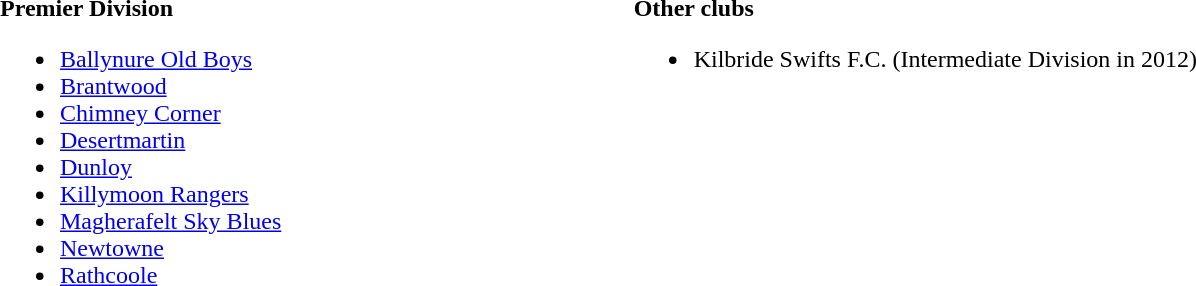<table -table cellpadding="1" cellspacing="3" style="width: 100%; text-align: left; border:0">
<tr>
<td valign="top"><br><strong>Premier Division</strong><ul><li><a href='#'>Ballynure Old Boys</a></li><li><a href='#'>Brantwood</a></li><li><a href='#'>Chimney Corner</a></li><li><a href='#'>Desertmartin</a></li><li><a href='#'>Dunloy</a></li><li><a href='#'>Killymoon Rangers</a></li><li><a href='#'>Magherafelt Sky Blues</a></li><li><a href='#'>Newtowne</a></li><li><a href='#'>Rathcoole</a></li></ul></td>
<td valign="top"><br><strong>Other clubs</strong><ul><li>Kilbride Swifts F.C. (Intermediate Division in 2012)</li></ul></td>
</tr>
</table>
